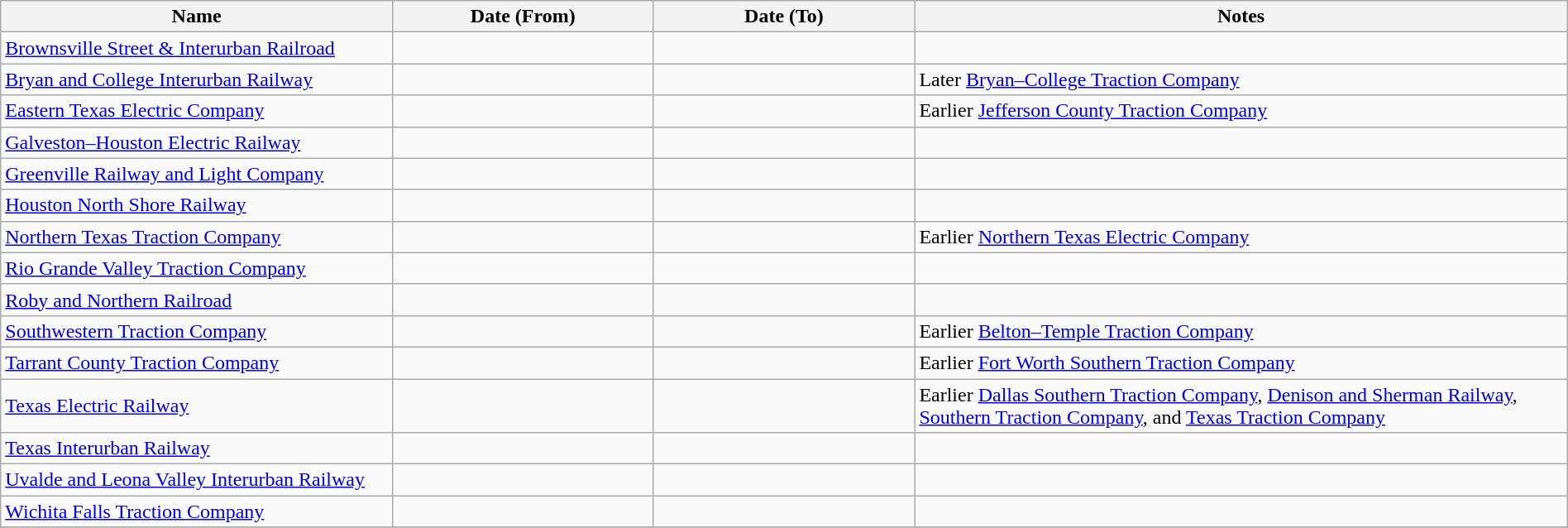<table class="wikitable sortable" width=100%>
<tr>
<th width=15%>Name</th>
<th width=10%>Date (From)</th>
<th width=10%>Date (To)</th>
<th class="unsortable" width=25%>Notes</th>
</tr>
<tr>
<td><a href='#'>Brownsville Street & Interurban Railroad</a></td>
<td></td>
<td></td>
<td></td>
</tr>
<tr>
<td><a href='#'>Bryan and College Interurban Railway</a></td>
<td></td>
<td></td>
<td>Later <a href='#'>Bryan–College Traction Company</a></td>
</tr>
<tr>
<td><a href='#'>Eastern Texas Electric Company</a></td>
<td></td>
<td></td>
<td>Earlier <a href='#'>Jefferson County Traction Company</a></td>
</tr>
<tr>
<td><a href='#'>Galveston–Houston Electric Railway</a></td>
<td></td>
<td></td>
<td></td>
</tr>
<tr>
<td><a href='#'>Greenville Railway and Light Company</a></td>
<td></td>
<td></td>
<td></td>
</tr>
<tr>
<td><a href='#'>Houston North Shore Railway</a></td>
<td></td>
<td></td>
<td></td>
</tr>
<tr>
<td><a href='#'>Northern Texas Traction Company</a></td>
<td></td>
<td></td>
<td>Earlier <a href='#'>Northern Texas Electric Company</a></td>
</tr>
<tr>
<td><a href='#'>Rio Grande Valley Traction Company</a></td>
<td></td>
<td></td>
<td></td>
</tr>
<tr>
<td><a href='#'>Roby and Northern Railroad</a></td>
<td></td>
<td></td>
<td></td>
</tr>
<tr>
<td><a href='#'>Southwestern Traction Company</a></td>
<td></td>
<td></td>
<td>Earlier <a href='#'>Belton–Temple Traction Company</a></td>
</tr>
<tr>
<td><a href='#'>Tarrant County Traction Company</a></td>
<td></td>
<td></td>
<td>Earlier <a href='#'>Fort Worth Southern Traction Company</a></td>
</tr>
<tr>
<td><a href='#'>Texas Electric Railway</a></td>
<td></td>
<td></td>
<td>Earlier <a href='#'>Dallas Southern Traction Company</a>, <a href='#'>Denison and Sherman Railway</a>, <a href='#'>Southern Traction Company</a>, and <a href='#'>Texas Traction Company</a></td>
</tr>
<tr>
<td><a href='#'>Texas Interurban Railway</a></td>
<td></td>
<td></td>
<td></td>
</tr>
<tr>
<td><a href='#'>Uvalde and Leona Valley Interurban Railway</a></td>
<td></td>
<td></td>
<td></td>
</tr>
<tr>
<td><a href='#'>Wichita Falls Traction Company</a></td>
<td></td>
<td></td>
<td></td>
</tr>
<tr>
</tr>
</table>
